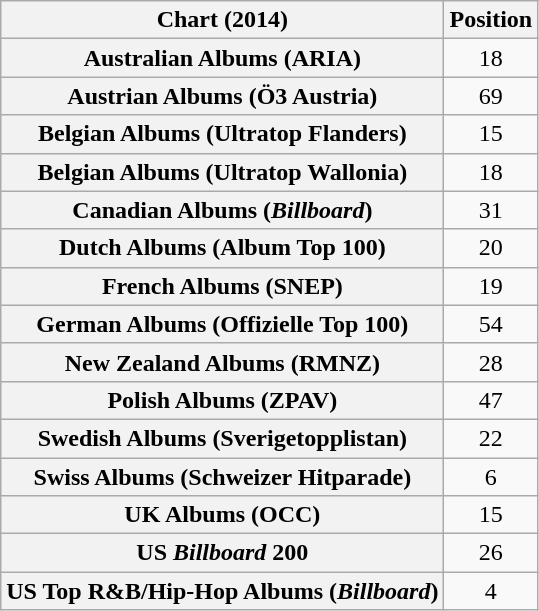<table class="wikitable sortable plainrowheaders" style="text-align:center">
<tr>
<th scope="col">Chart (2014)</th>
<th scope="col">Position</th>
</tr>
<tr>
<th scope="row">Australian Albums (ARIA)</th>
<td>18</td>
</tr>
<tr>
<th scope="row">Austrian Albums (Ö3 Austria)</th>
<td>69</td>
</tr>
<tr>
<th scope="row">Belgian Albums (Ultratop Flanders)</th>
<td>15</td>
</tr>
<tr>
<th scope="row">Belgian Albums (Ultratop Wallonia)</th>
<td>18</td>
</tr>
<tr>
<th scope="row">Canadian Albums (<em>Billboard</em>)</th>
<td>31</td>
</tr>
<tr>
<th scope="row">Dutch Albums (Album Top 100)</th>
<td>20</td>
</tr>
<tr>
<th scope="row">French Albums (SNEP)</th>
<td>19</td>
</tr>
<tr>
<th scope="row">German Albums (Offizielle Top 100)</th>
<td>54</td>
</tr>
<tr>
<th scope="row">New Zealand Albums (RMNZ)</th>
<td>28</td>
</tr>
<tr>
<th scope="row">Polish Albums (ZPAV)</th>
<td>47</td>
</tr>
<tr>
<th scope="row">Swedish Albums (Sverigetopplistan)</th>
<td>22</td>
</tr>
<tr>
<th scope="row">Swiss Albums (Schweizer Hitparade)</th>
<td>6</td>
</tr>
<tr>
<th scope="row">UK Albums (OCC)</th>
<td>15</td>
</tr>
<tr>
<th scope="row">US <em>Billboard</em> 200</th>
<td>26</td>
</tr>
<tr>
<th scope="row">US Top R&B/Hip-Hop Albums (<em>Billboard</em>)</th>
<td>4</td>
</tr>
</table>
